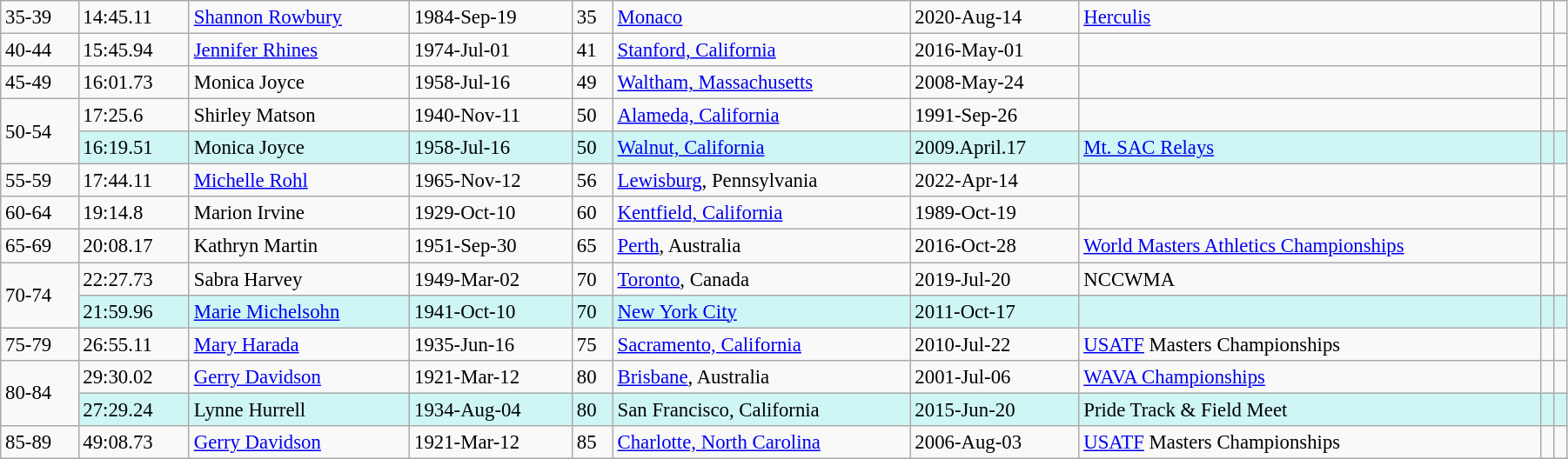<table class="wikitable" style="font-size:95%; width: 95%">
<tr>
<td>35-39</td>
<td>14:45.11</td>
<td><a href='#'>Shannon Rowbury</a></td>
<td>1984-Sep-19</td>
<td>35</td>
<td><a href='#'>Monaco</a></td>
<td>2020-Aug-14</td>
<td><a href='#'>Herculis</a></td>
<td></td>
<td></td>
</tr>
<tr>
<td>40-44</td>
<td>15:45.94</td>
<td><a href='#'>Jennifer Rhines</a></td>
<td>1974-Jul-01</td>
<td>41</td>
<td><a href='#'>Stanford, California</a></td>
<td>2016-May-01</td>
<td></td>
<td></td>
<td></td>
</tr>
<tr>
<td>45-49</td>
<td>16:01.73</td>
<td>Monica Joyce</td>
<td>1958-Jul-16</td>
<td>49</td>
<td><a href='#'>Waltham, Massachusetts</a></td>
<td>2008-May-24</td>
<td></td>
<td></td>
<td></td>
</tr>
<tr>
<td rowspan=2>50-54</td>
<td>17:25.6</td>
<td>Shirley Matson</td>
<td>1940-Nov-11</td>
<td>50</td>
<td><a href='#'>Alameda, California</a></td>
<td>1991-Sep-26</td>
<td></td>
<td></td>
<td></td>
</tr>
<tr style="background:#cef6f5;">
<td>16:19.51</td>
<td>Monica Joyce</td>
<td>1958-Jul-16</td>
<td>50</td>
<td><a href='#'>Walnut, California</a></td>
<td>2009.April.17</td>
<td><a href='#'>Mt. SAC Relays</a></td>
<td></td>
<td></td>
</tr>
<tr>
<td>55-59</td>
<td>17:44.11</td>
<td><a href='#'>Michelle Rohl</a></td>
<td>1965-Nov-12</td>
<td>56</td>
<td><a href='#'>Lewisburg</a>, Pennsylvania</td>
<td>2022-Apr-14</td>
<td></td>
<td></td>
<td></td>
</tr>
<tr>
<td>60-64</td>
<td>19:14.8</td>
<td>Marion Irvine</td>
<td>1929-Oct-10</td>
<td>60</td>
<td><a href='#'>Kentfield, California</a></td>
<td>1989-Oct-19</td>
<td></td>
<td></td>
<td></td>
</tr>
<tr>
<td>65-69</td>
<td>20:08.17</td>
<td>Kathryn Martin</td>
<td>1951-Sep-30</td>
<td>65</td>
<td><a href='#'>Perth</a>, Australia</td>
<td>2016-Oct-28</td>
<td><a href='#'>World Masters Athletics Championships</a></td>
<td></td>
<td></td>
</tr>
<tr>
<td rowspan=2>70-74</td>
<td>22:27.73</td>
<td>Sabra Harvey</td>
<td>1949-Mar-02</td>
<td>70</td>
<td><a href='#'>Toronto</a>, Canada</td>
<td>2019-Jul-20</td>
<td>NCCWMA</td>
<td></td>
</tr>
<tr style="background:#cef6f5;">
<td>21:59.96</td>
<td><a href='#'>Marie Michelsohn</a></td>
<td>1941-Oct-10</td>
<td>70</td>
<td><a href='#'>New York City</a></td>
<td>2011-Oct-17</td>
<td></td>
<td></td>
<td></td>
</tr>
<tr>
<td>75-79</td>
<td>26:55.11</td>
<td><a href='#'>Mary Harada</a></td>
<td>1935-Jun-16</td>
<td>75</td>
<td><a href='#'>Sacramento, California</a></td>
<td>2010-Jul-22</td>
<td><a href='#'>USATF</a> Masters Championships</td>
<td></td>
<td></td>
</tr>
<tr>
<td rowspan=2>80-84</td>
<td>29:30.02</td>
<td><a href='#'>Gerry Davidson</a></td>
<td>1921-Mar-12</td>
<td>80</td>
<td><a href='#'>Brisbane</a>, Australia</td>
<td>2001-Jul-06</td>
<td><a href='#'>WAVA Championships</a></td>
<td></td>
<td></td>
</tr>
<tr style="background:#cef6f5;">
<td>27:29.24</td>
<td>Lynne Hurrell</td>
<td>1934-Aug-04</td>
<td>80</td>
<td>San Francisco, California</td>
<td>2015-Jun-20</td>
<td>Pride Track & Field Meet</td>
<td></td>
<td></td>
</tr>
<tr>
<td>85-89</td>
<td>49:08.73</td>
<td><a href='#'>Gerry Davidson</a></td>
<td>1921-Mar-12</td>
<td>85</td>
<td><a href='#'>Charlotte, North Carolina</a></td>
<td>2006-Aug-03</td>
<td><a href='#'>USATF</a> Masters Championships</td>
<td></td>
<td></td>
</tr>
</table>
